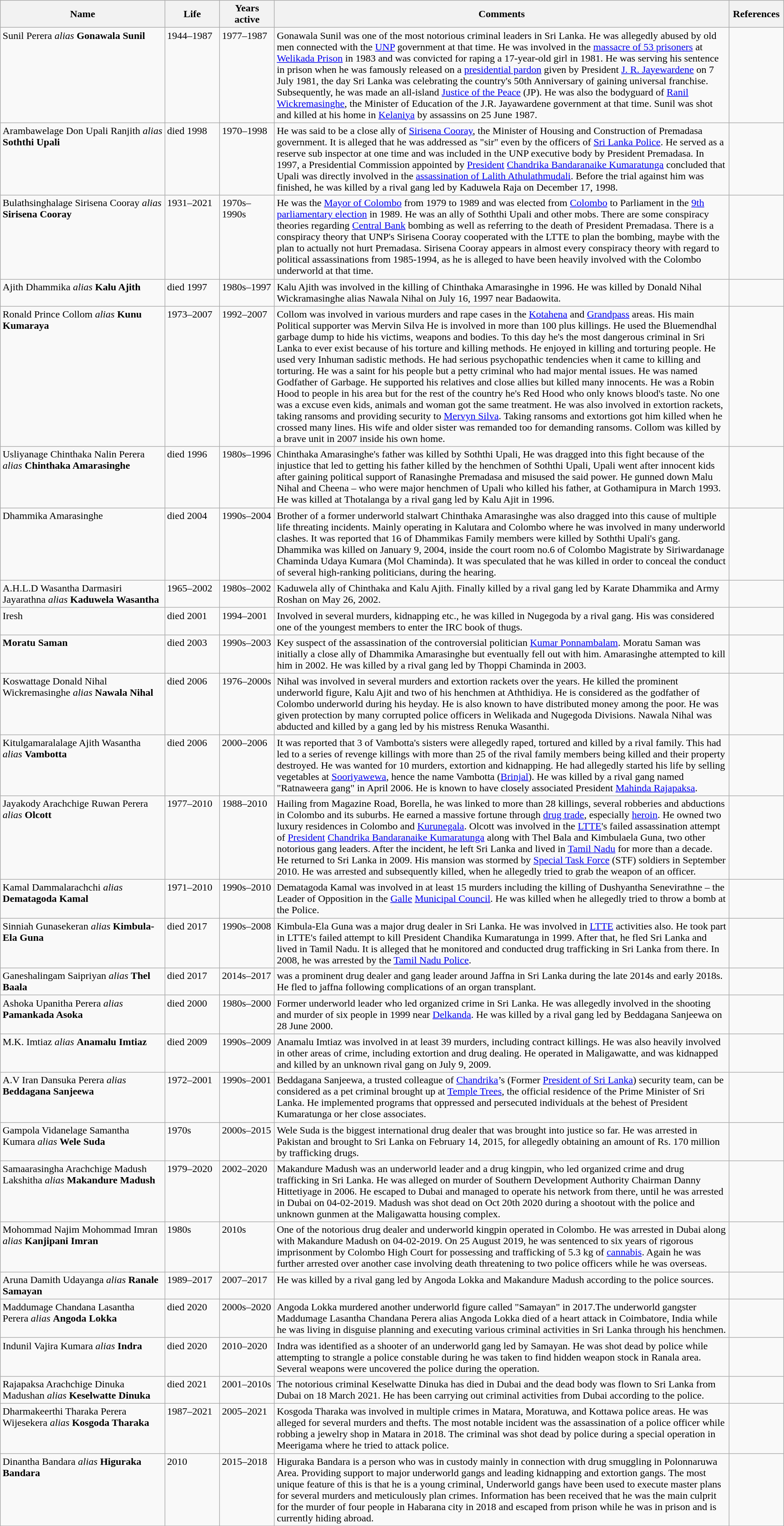<table class="wikitable">
<tr>
<th width="21%">Name</th>
<th width="7%">Life</th>
<th width="7%">Years active</th>
<th width="58%">Comments</th>
<th width="7%">References</th>
</tr>
<tr valign="top">
<td>Sunil Perera <em>alias</em> <strong>Gonawala Sunil</strong></td>
<td>1944–1987</td>
<td>1977–1987</td>
<td>Gonawala Sunil was one of the most notorious criminal leaders in Sri Lanka. He was allegedly abused by old men connected with the <a href='#'>UNP</a> government at that time. He was involved in the <a href='#'>massacre of 53 prisoners</a> at <a href='#'>Welikada Prison</a> in 1983 and was convicted for raping a 17-year-old girl in 1981. He was serving his sentence in prison when he was famously released on a <a href='#'>presidential pardon</a> given by President <a href='#'>J. R. Jayewardene</a> on 7 July 1981, the day Sri Lanka was celebrating the country's 50th Anniversary of gaining universal franchise. Subsequently, he was made an all-island <a href='#'>Justice of the Peace</a> (JP). He was also the bodyguard of <a href='#'>Ranil Wickremasinghe</a>, the Minister of Education of the J.R. Jayawardene government at that time. Sunil was shot and killed at his home in <a href='#'>Kelaniya</a> by assassins on 25 June 1987.</td>
<td></td>
</tr>
<tr valign="top">
<td>Arambawelage Don Upali Ranjith <em>alias</em> <strong>Soththi Upali</strong></td>
<td>died 1998</td>
<td>1970–1998</td>
<td>He was said to be a close ally of <a href='#'>Sirisena Cooray</a>, the Minister of Housing and Construction of Premadasa government. It is alleged that he was addressed as "sir" even by the officers of <a href='#'>Sri Lanka Police</a>. He served as a reserve sub inspector at one time and was included in the UNP executive body by President Premadasa. In 1997, a Presidential Commission appointed by <a href='#'>President</a> <a href='#'>Chandrika Bandaranaike Kumaratunga</a> concluded that Upali was directly involved in the <a href='#'>assassination of Lalith Athulathmudali</a>. Before the trial against him was finished, he was killed by a rival gang led by Kaduwela Raja on December 17, 1998.</td>
<td></td>
</tr>
<tr valign="top">
<td>Bulathsinghalage Sirisena Cooray <em>alias</em> <strong>Sirisena Cooray</strong></td>
<td>1931–2021</td>
<td>1970s–1990s</td>
<td>He was the <a href='#'>Mayor of Colombo</a> from 1979 to 1989 and was elected from <a href='#'>Colombo</a> to Parliament in the <a href='#'>9th parliamentary election</a> in 1989. He was an ally of Soththi Upali and other mobs. There are some conspiracy theories regarding <a href='#'>Central Bank</a> bombing as well as referring to the death of President Premadasa. There is a conspiracy theory that UNP's Sirisena Cooray cooperated with the LTTE to plan the bombing, maybe with the plan to actually not hurt Premadasa. Sirisena Cooray appears in almost every conspiracy theory with regard to political assassinations from 1985-1994, as he is alleged to have been heavily involved with the Colombo underworld at that time.</td>
<td></td>
</tr>
<tr valign="top">
<td>Ajith Dhammika <em>alias</em> <strong>Kalu Ajith</strong></td>
<td>died 1997</td>
<td>1980s–1997</td>
<td>Kalu Ajith was involved in the killing of Chinthaka Amarasinghe in 1996. He was killed by Donald Nihal Wickramasinghe alias Nawala Nihal on July 16, 1997 near Badaowita.</td>
<td></td>
</tr>
<tr valign="top">
<td>Ronald Prince Collom <em>alias</em> <strong>Kunu Kumaraya</strong></td>
<td>1973–2007</td>
<td>1992–2007</td>
<td>Collom was involved in various murders and rape cases in the <a href='#'>Kotahena</a> and <a href='#'>Grandpass</a> areas. His main Political supporter was Mervin Silva He is involved in more than 100 plus killings. He used the Bluemendhal garbage dump to hide his victims, weapons and bodies. To this day he's the most dangerous criminal in Sri Lanka to ever exist because of his torture and killing methods. He enjoyed in killing and torturing people. He used very Inhuman sadistic methods. He had serious psychopathic tendencies when it came to killing and torturing. He was a saint for his people but a petty criminal who had major mental issues. He was named Godfather of Garbage. He supported his relatives and close allies but killed many innocents. He was a Robin Hood to people in his area but for the rest of the country he's Red Hood who only knows blood's taste. No one was a excuse even kids, animals and woman got the same treatment. He was also involved in extortion rackets, taking ransoms and providing security to <a href='#'>Mervyn Silva</a>. Taking ransoms and extortions got him killed when he crossed many lines. His wife and older sister was remanded too for demanding ransoms. Collom was killed by a brave unit in 2007 inside his own home.</td>
<td></td>
</tr>
<tr valign="top">
<td>Usliyanage Chinthaka Nalin Perera <em>alias</em> <strong>Chinthaka Amarasinghe</strong></td>
<td>died 1996</td>
<td>1980s–1996</td>
<td>Chinthaka Amarasinghe's father was killed by Soththi Upali, He was dragged into this fight because of the injustice that led to getting his father killed by the henchmen of Soththi Upali, Upali went after innocent kids after gaining political support of Ranasinghe Premadasa and misused the said power. He gunned down Malu Nihal and Cheena – who were major henchmen of Upali who killed his father, at Gothamipura in March 1993. He was killed at Thotalanga by a rival gang led by Kalu Ajit in 1996.</td>
<td></td>
</tr>
<tr valign="top">
<td>Dhammika Amarasinghe</td>
<td>died 2004</td>
<td>1990s–2004</td>
<td>Brother of a former underworld stalwart Chinthaka Amarasinghe was also dragged into this cause of multiple life threating incidents. Mainly operating in Kalutara and Colombo where he was involved in many underworld clashes. It was reported that 16 of Dhammikas Family members were killed by Soththi Upali's gang. Dhammika was killed on January 9, 2004, inside the court room no.6 of Colombo Magistrate by Siriwardanage Chaminda Udaya Kumara (Mol Chaminda). It was speculated that he was killed in order to conceal the conduct of several high-ranking politicians, during the hearing.</td>
<td></td>
</tr>
<tr valign="top">
<td>A.H.L.D Wasantha Darmasiri Jayarathna <em>alias</em> <strong>Kaduwela Wasantha</strong></td>
<td>1965–2002</td>
<td>1980s–2002</td>
<td>Kaduwela ally of Chinthaka and Kalu Ajith. Finally killed by a rival gang led by Karate Dhammika and Army Roshan on May 26, 2002.</td>
<td></td>
</tr>
<tr valign="top">
<td>Iresh</td>
<td>died 2001</td>
<td>1994–2001</td>
<td>Involved in several murders, kidnapping etc., he was killed in Nugegoda by a rival gang. His was considered one of the youngest members to enter the IRC book of thugs.</td>
<td></td>
</tr>
<tr valign="top">
<td><strong>Moratu Saman</strong></td>
<td>died 2003</td>
<td>1990s–2003</td>
<td>Key suspect of the assassination of the controversial politician <a href='#'>Kumar Ponnambalam</a>. Moratu Saman was initially a close ally of Dhammika Amarasinghe but eventually fell out with him. Amarasinghe attempted to kill him in 2002. He was killed by a rival gang led by Thoppi Chaminda in 2003.</td>
<td></td>
</tr>
<tr valign="top">
<td>Koswattage Donald Nihal Wickremasinghe <em>alias</em> <strong>Nawala Nihal</strong></td>
<td>died 2006</td>
<td>1976–2000s</td>
<td>Nihal was involved in several murders and extortion rackets over the years. He killed the prominent underworld figure, Kalu Ajit and two of his henchmen at Aththidiya. He is considered as the godfather of Colombo underworld during his heyday. He is also known to have distributed money among the poor. He was given protection by many corrupted police officers in Welikada and Nugegoda Divisions. Nawala Nihal was abducted and killed by a gang led by his mistress Renuka Wasanthi.</td>
<td></td>
</tr>
<tr valign="top">
<td>Kitulgamaralalage Ajith Wasantha <em>alias</em> <strong>Vambotta</strong></td>
<td>died 2006</td>
<td>2000–2006</td>
<td>It was reported that 3 of Vambotta's sisters were allegedly raped, tortured and killed by a rival family. This had led to a series of revenge killings with more than 25 of the rival family members being killed and their property destroyed. He was wanted for 10 murders, extortion and kidnapping. He had allegedly started his life by selling vegetables at <a href='#'>Sooriyawewa</a>, hence the name Vambotta (<a href='#'>Brinjal</a>). He was killed by a rival gang named "Ratnaweera gang" in April 2006. He is known to have closely associated President <a href='#'>Mahinda Rajapaksa</a>.</td>
<td></td>
</tr>
<tr valign="top">
<td>Jayakody Arachchige Ruwan Perera <em>alias</em> <strong>Olcott</strong></td>
<td>1977–2010</td>
<td>1988–2010</td>
<td>Hailing from Magazine Road, Borella, he was linked to more than 28 killings, several robberies and abductions in Colombo and its suburbs. He earned a massive fortune through <a href='#'>drug trade</a>, especially <a href='#'>heroin</a>. He owned two luxury residences in Colombo and <a href='#'>Kurunegala</a>. Olcott was involved in the <a href='#'>LTTE</a>'s failed assassination attempt of <a href='#'>President</a> <a href='#'>Chandrika Bandaranaike Kumaratunga</a> along with Thel Bala and Kimbulaela Guna, two other notorious gang leaders. After the incident, he left Sri Lanka and lived in <a href='#'>Tamil Nadu</a> for more than a decade. He returned to Sri Lanka in 2009. His mansion was stormed by <a href='#'>Special Task Force</a> (STF) soldiers in September 2010. He was arrested and subsequently killed, when he allegedly tried to grab the weapon of an officer.</td>
<td></td>
</tr>
<tr valign="top">
<td>Kamal Dammalarachchi <em>alias</em> <strong>Dematagoda Kamal</strong></td>
<td>1971–2010</td>
<td>1990s–2010</td>
<td>Dematagoda Kamal was involved in at least 15 murders including the killing of Dushyantha Senevirathne – the Leader of Opposition in the <a href='#'>Galle</a> <a href='#'>Municipal Council</a>. He was killed when he allegedly tried to throw a bomb at the Police.</td>
<td></td>
</tr>
<tr valign="top">
<td>Sinniah Gunasekeran <em>alias</em> <strong>Kimbula-Ela Guna</strong></td>
<td>died 2017</td>
<td>1990s–2008</td>
<td>Kimbula-Ela Guna was a major drug dealer in Sri Lanka. He was involved in <a href='#'>LTTE</a> activities also. He took part in LTTE's failed attempt to kill President Chandika Kumaratunga in 1999. After that, he fled Sri Lanka and lived in Tamil Nadu. It is alleged that he monitored and conducted drug trafficking in Sri Lanka from there. In 2008, he was arrested by the <a href='#'>Tamil Nadu Police</a>.</td>
<td></td>
</tr>
<tr valign="top">
<td>Ganeshalingam Saipriyan <em>alias</em> <strong>Thel Baala</strong></td>
<td>died 2017</td>
<td>2014s–2017</td>
<td>was a prominent drug dealer and gang leader around Jaffna in Sri Lanka during the late 2014s and early 2018s. He fled to jaffna following complications of an organ transplant.</td>
<td></td>
</tr>
<tr valign="top">
<td>Ashoka Upanitha Perera <em>alias</em> <strong>Pamankada Asoka</strong></td>
<td>died 2000</td>
<td>1980s–2000</td>
<td>Former underworld leader who led organized crime in Sri Lanka. He was allegedly involved in the shooting and murder of six people in 1999 near <a href='#'>Delkanda</a>. He was killed by a rival gang led by Beddagana Sanjeewa on 28 June 2000.</td>
<td></td>
</tr>
<tr valign="top">
<td>M.K. Imtiaz <em>alias</em> <strong>Anamalu Imtiaz</strong></td>
<td>died 2009</td>
<td>1990s–2009</td>
<td>Anamalu Imtiaz was involved in at least 39 murders, including contract killings. He was also heavily involved in other areas of crime, including extortion and drug dealing. He operated in Maligawatte, and was kidnapped and killed by an unknown rival gang on July 9, 2009.</td>
<td></td>
</tr>
<tr valign="top">
<td>A.V Iran Dansuka Perera <em>alias</em> <strong>Beddagana Sanjeewa</strong></td>
<td>1972–2001</td>
<td>1990s–2001</td>
<td>Beddagana Sanjeewa, a trusted colleague of <a href='#'>Chandrika</a>’s (Former <a href='#'>President of Sri Lanka</a>) security team, can be considered as a pet criminal brought up at <a href='#'>Temple Trees</a>, the official residence of the Prime Minister of Sri Lanka. He implemented programs that oppressed and persecuted individuals at the behest of President Kumaratunga or her close associates.</td>
<td></td>
</tr>
<tr valign="top">
<td>Gampola Vidanelage Samantha Kumara <em>alias</em> <strong>Wele Suda</strong></td>
<td>1970s</td>
<td>2000s–2015</td>
<td>Wele Suda is the biggest international drug dealer that was brought into justice so far. He was arrested in Pakistan and brought  to Sri Lanka on February 14, 2015, for allegedly obtaining an amount of Rs. 170 million by trafficking drugs.</td>
<td></td>
</tr>
<tr valign="top">
<td>Samaarasingha Arachchige Madush Lakshitha <em>alias</em> <strong>Makandure Madush</strong></td>
<td>1979–2020</td>
<td>2002–2020</td>
<td>Makandure Madush was an underworld leader and a drug kingpin, who led organized crime and drug trafficking in Sri Lanka. He was alleged on murder of Southern Development Authority Chairman Danny Hittetiyage in 2006. He escaped to Dubai and managed to operate his network from there, until he was arrested in Dubai on 04-02-2019. Madush was shot dead on Oct 20th 2020 during a shootout with the police and unknown gunmen at the Maligawatta housing complex.</td>
<td></td>
</tr>
<tr valign="top">
<td>Mohommad Najim Mohommad Imran <em>alias</em> <strong>Kanjipani Imran</strong></td>
<td>1980s</td>
<td>2010s</td>
<td>One of the notorious drug dealer and underworld kingpin operated in Colombo. He was arrested in Dubai along with Makandure Madush on 04-02-2019. On 25 August 2019, he was sentenced to six years of rigorous imprisonment by Colombo High Court for possessing and trafficking of 5.3 kg of <a href='#'>cannabis</a>. Again he was further arrested over another case involving death threatening to two police officers while he was overseas.</td>
<td></td>
</tr>
<tr valign="top">
<td>Aruna Damith Udayanga <em>alias</em> <strong>Ranale</strong> <strong>Samayan</strong></td>
<td>1989–2017</td>
<td>2007–2017</td>
<td>He was killed by a rival gang led by Angoda Lokka and Makandure Madush according to the police sources.</td>
<td></td>
</tr>
<tr valign="top">
<td>Maddumage Chandana Lasantha Perera <em>alias</em> <strong>Angoda</strong> <strong>Lokka</strong></td>
<td>died 2020</td>
<td>2000s–2020</td>
<td>Angoda Lokka murdered another underworld figure called "Samayan" in 2017.The underworld gangster Maddumage Lasantha Chandana Perera alias Angoda Lokka died of a heart attack in Coimbatore, India while he was living in disguise planning and executing various criminal activities in Sri Lanka through his henchmen.</td>
<td></td>
</tr>
<tr valign="top">
<td>Indunil Vajira Kumara <em>alias</em> <strong>Indra</strong></td>
<td>died 2020</td>
<td>2010–2020</td>
<td>Indra was identified as a shooter of an underworld gang led by Samayan. He was shot dead by police while attempting to strangle a police constable during he was taken to find hidden weapon stock in Ranala area. Several weapons were uncovered the police during the operation.</td>
<td></td>
</tr>
<tr valign="top">
<td>Rajapaksa Arachchige Dinuka Madushan <em>alias</em> <strong>Keselwatte Dinuka</strong></td>
<td>died 2021</td>
<td>2001–2010s</td>
<td>The notorious criminal Keselwatte Dinuka has died in Dubai and the dead body was flown to Sri Lanka from Dubai on 18 March 2021. He has been carrying out criminal activities from Dubai according to the police.</td>
<td></td>
</tr>
<tr valign="top">
<td>Dharmakeerthi Tharaka Perera Wijesekera <em>alias</em>  <strong>Kosgoda Tharaka</strong></td>
<td>1987–2021</td>
<td>2005–2021</td>
<td>Kosgoda Tharaka was involved in multiple crimes in Matara, Moratuwa, and Kottawa police areas. He was alleged for several murders and thefts. The most notable incident was the assassination of a police officer while robbing a jewelry shop in Matara in 2018. The criminal was shot dead by police during a special operation in Meerigama where he tried to attack police.</td>
<td></td>
</tr>
<tr valign="top">
<td>Dinantha Bandara <em>alias</em>  <strong>Higuraka Bandara</strong></td>
<td>2010</td>
<td>2015–2018</td>
<td>Higuraka Bandara is a person who was in custody mainly in connection with drug smuggling in Polonnaruwa Area. Providing support to major underworld gangs and leading kidnapping and extortion gangs. The most unique feature of this is that he is a young criminal, Underworld gangs have been used to execute master plans for several murders and meticulously plan crimes. Information has been received that he was the main culprit for the murder of four people in Habarana city in 2018 and escaped from prison while he was in prison and is currently hiding abroad.</td>
<td></td>
</tr>
</table>
